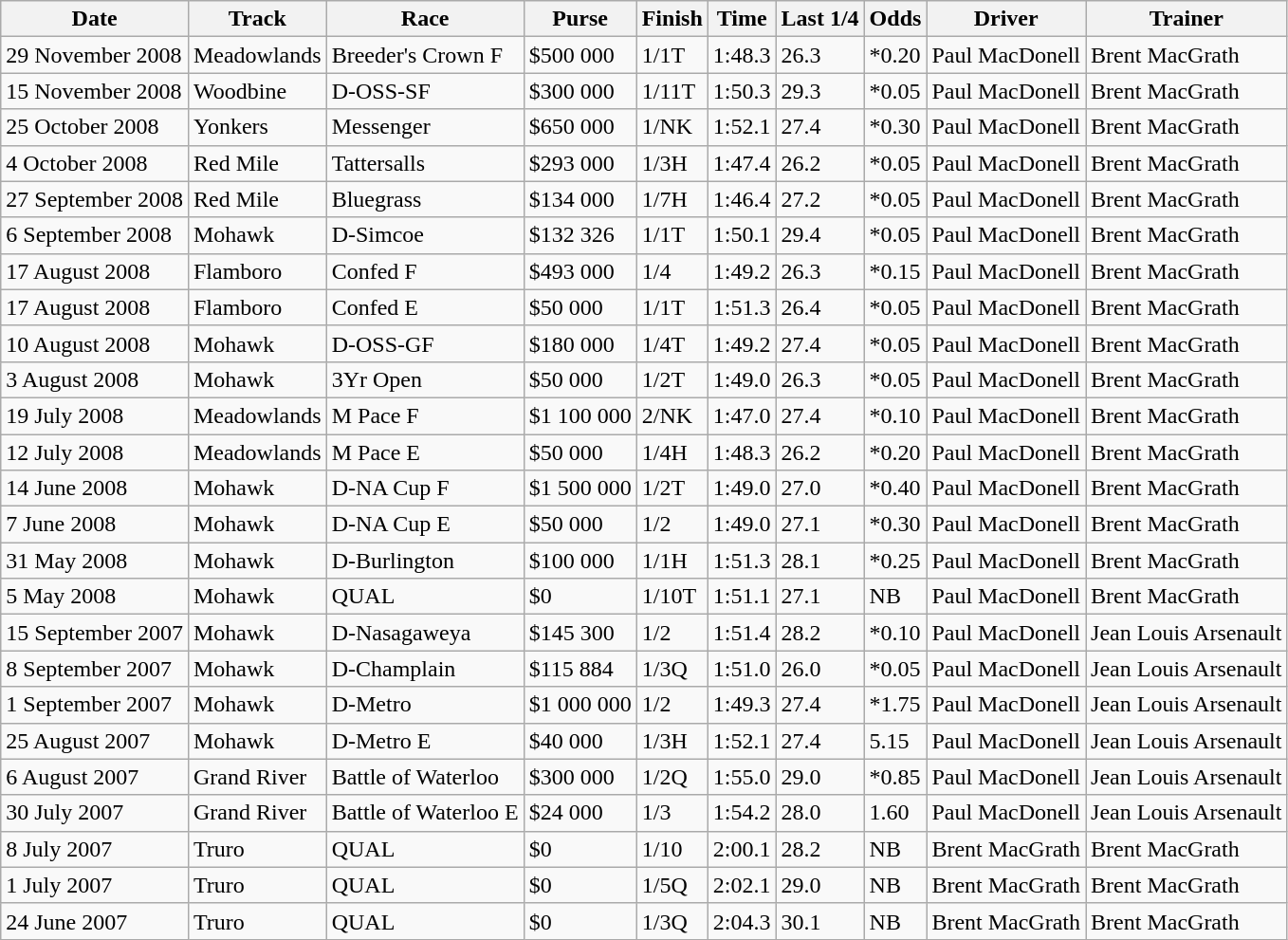<table class="wikitable">
<tr>
<th>Date</th>
<th>Track</th>
<th>Race</th>
<th>Purse</th>
<th>Finish</th>
<th>Time</th>
<th>Last 1/4</th>
<th>Odds</th>
<th>Driver</th>
<th>Trainer</th>
</tr>
<tr>
<td>29 November 2008</td>
<td>Meadowlands</td>
<td>Breeder's Crown F</td>
<td>$500 000</td>
<td>1/1T</td>
<td>1:48.3</td>
<td>26.3</td>
<td>*0.20</td>
<td>Paul MacDonell</td>
<td>Brent MacGrath</td>
</tr>
<tr>
<td>15 November 2008</td>
<td>Woodbine</td>
<td>D-OSS-SF</td>
<td>$300 000</td>
<td>1/11T</td>
<td>1:50.3</td>
<td>29.3</td>
<td>*0.05</td>
<td>Paul MacDonell</td>
<td>Brent MacGrath</td>
</tr>
<tr>
<td>25 October 2008</td>
<td>Yonkers</td>
<td>Messenger</td>
<td>$650 000</td>
<td>1/NK</td>
<td>1:52.1</td>
<td>27.4</td>
<td>*0.30</td>
<td>Paul MacDonell</td>
<td>Brent MacGrath</td>
</tr>
<tr>
<td>4 October 2008</td>
<td>Red Mile</td>
<td>Tattersalls</td>
<td>$293 000</td>
<td>1/3H</td>
<td>1:47.4</td>
<td>26.2</td>
<td>*0.05</td>
<td>Paul MacDonell</td>
<td>Brent MacGrath</td>
</tr>
<tr>
<td>27 September 2008</td>
<td>Red Mile</td>
<td>Bluegrass</td>
<td>$134 000</td>
<td>1/7H</td>
<td>1:46.4</td>
<td>27.2</td>
<td>*0.05</td>
<td>Paul MacDonell</td>
<td>Brent MacGrath</td>
</tr>
<tr>
<td>6 September 2008</td>
<td>Mohawk</td>
<td>D-Simcoe</td>
<td>$132 326</td>
<td>1/1T</td>
<td>1:50.1</td>
<td>29.4</td>
<td>*0.05</td>
<td>Paul MacDonell</td>
<td>Brent MacGrath</td>
</tr>
<tr>
<td>17 August 2008</td>
<td>Flamboro</td>
<td>Confed F</td>
<td>$493 000</td>
<td>1/4</td>
<td>1:49.2</td>
<td>26.3</td>
<td>*0.15</td>
<td>Paul MacDonell</td>
<td>Brent MacGrath</td>
</tr>
<tr>
<td>17 August 2008</td>
<td>Flamboro</td>
<td>Confed E</td>
<td>$50 000</td>
<td>1/1T</td>
<td>1:51.3</td>
<td>26.4</td>
<td>*0.05</td>
<td>Paul MacDonell</td>
<td>Brent MacGrath</td>
</tr>
<tr>
<td>10 August 2008</td>
<td>Mohawk</td>
<td>D-OSS-GF</td>
<td>$180 000</td>
<td>1/4T</td>
<td>1:49.2</td>
<td>27.4</td>
<td>*0.05</td>
<td>Paul MacDonell</td>
<td>Brent MacGrath</td>
</tr>
<tr>
<td>3 August 2008</td>
<td>Mohawk</td>
<td>3Yr Open</td>
<td>$50 000</td>
<td>1/2T</td>
<td>1:49.0</td>
<td>26.3</td>
<td>*0.05</td>
<td>Paul MacDonell</td>
<td>Brent MacGrath</td>
</tr>
<tr>
<td>19 July 2008</td>
<td>Meadowlands</td>
<td>M Pace F</td>
<td>$1 100 000</td>
<td>2/NK</td>
<td>1:47.0</td>
<td>27.4</td>
<td>*0.10</td>
<td>Paul MacDonell</td>
<td>Brent MacGrath</td>
</tr>
<tr>
<td>12 July 2008</td>
<td>Meadowlands</td>
<td>M Pace E</td>
<td>$50 000</td>
<td>1/4H</td>
<td>1:48.3</td>
<td>26.2</td>
<td>*0.20</td>
<td>Paul MacDonell</td>
<td>Brent MacGrath</td>
</tr>
<tr>
<td>14 June 2008</td>
<td>Mohawk</td>
<td>D-NA Cup F</td>
<td>$1 500 000</td>
<td>1/2T</td>
<td>1:49.0</td>
<td>27.0</td>
<td>*0.40</td>
<td>Paul MacDonell</td>
<td>Brent MacGrath</td>
</tr>
<tr>
<td>7 June 2008</td>
<td>Mohawk</td>
<td>D-NA Cup E</td>
<td>$50 000</td>
<td>1/2</td>
<td>1:49.0</td>
<td>27.1</td>
<td>*0.30</td>
<td>Paul MacDonell</td>
<td>Brent MacGrath</td>
</tr>
<tr>
<td>31 May 2008</td>
<td>Mohawk</td>
<td>D-Burlington</td>
<td>$100 000</td>
<td>1/1H</td>
<td>1:51.3</td>
<td>28.1</td>
<td>*0.25</td>
<td>Paul MacDonell</td>
<td>Brent MacGrath</td>
</tr>
<tr>
<td>5 May 2008</td>
<td>Mohawk</td>
<td>QUAL</td>
<td>$0</td>
<td>1/10T</td>
<td>1:51.1</td>
<td>27.1</td>
<td>NB</td>
<td>Paul MacDonell</td>
<td>Brent MacGrath</td>
</tr>
<tr>
<td>15 September 2007</td>
<td>Mohawk</td>
<td>D-Nasagaweya</td>
<td>$145 300</td>
<td>1/2</td>
<td>1:51.4</td>
<td>28.2</td>
<td>*0.10</td>
<td>Paul MacDonell</td>
<td>Jean Louis Arsenault</td>
</tr>
<tr>
<td>8 September 2007</td>
<td>Mohawk</td>
<td>D-Champlain</td>
<td>$115 884</td>
<td>1/3Q</td>
<td>1:51.0</td>
<td>26.0</td>
<td>*0.05</td>
<td>Paul MacDonell</td>
<td>Jean Louis Arsenault</td>
</tr>
<tr>
<td>1 September 2007</td>
<td>Mohawk</td>
<td>D-Metro</td>
<td>$1 000 000</td>
<td>1/2</td>
<td>1:49.3</td>
<td>27.4</td>
<td>*1.75</td>
<td>Paul MacDonell</td>
<td>Jean Louis Arsenault</td>
</tr>
<tr>
<td>25 August 2007</td>
<td>Mohawk</td>
<td>D-Metro E</td>
<td>$40 000</td>
<td>1/3H</td>
<td>1:52.1</td>
<td>27.4</td>
<td>5.15</td>
<td>Paul MacDonell</td>
<td>Jean Louis Arsenault</td>
</tr>
<tr>
<td>6 August 2007</td>
<td>Grand River</td>
<td>Battle of Waterloo</td>
<td>$300 000</td>
<td>1/2Q</td>
<td>1:55.0</td>
<td>29.0</td>
<td>*0.85</td>
<td>Paul MacDonell</td>
<td>Jean Louis Arsenault</td>
</tr>
<tr>
<td>30 July 2007</td>
<td>Grand River</td>
<td>Battle of Waterloo E</td>
<td>$24 000</td>
<td>1/3</td>
<td>1:54.2</td>
<td>28.0</td>
<td>1.60</td>
<td>Paul MacDonell</td>
<td>Jean Louis Arsenault</td>
</tr>
<tr>
<td>8 July 2007</td>
<td>Truro</td>
<td>QUAL</td>
<td>$0</td>
<td>1/10</td>
<td>2:00.1</td>
<td>28.2</td>
<td>NB</td>
<td>Brent MacGrath</td>
<td>Brent MacGrath</td>
</tr>
<tr>
<td>1 July 2007</td>
<td>Truro</td>
<td>QUAL</td>
<td>$0</td>
<td>1/5Q</td>
<td>2:02.1</td>
<td>29.0</td>
<td>NB</td>
<td>Brent MacGrath</td>
<td>Brent MacGrath</td>
</tr>
<tr>
<td>24 June 2007</td>
<td>Truro</td>
<td>QUAL</td>
<td>$0</td>
<td>1/3Q</td>
<td>2:04.3</td>
<td>30.1</td>
<td>NB</td>
<td>Brent MacGrath</td>
<td>Brent MacGrath</td>
</tr>
</table>
